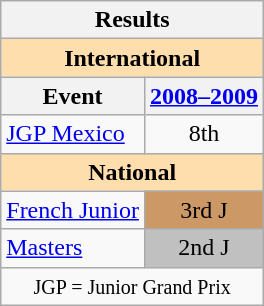<table class="wikitable" style="text-align:center">
<tr>
<th colspan=2 align=center><strong>Results</strong></th>
</tr>
<tr>
<th style="background-color: #ffdead; " colspan=2 align=center><strong>International</strong></th>
</tr>
<tr>
<th>Event</th>
<th><a href='#'>2008–2009</a></th>
</tr>
<tr>
<td align=left><a href='#'>JGP Mexico</a></td>
<td>8th</td>
</tr>
<tr>
<th style="background-color: #ffdead; " colspan=2 align=center><strong>National</strong></th>
</tr>
<tr>
<td align="left"><a href='#'>French Junior</a></td>
<td bgcolor=cc9966>3rd J</td>
</tr>
<tr>
<td align=left><a href='#'>Masters</a></td>
<td bgcolor=silver>2nd J</td>
</tr>
<tr>
<td colspan=2 align=center><small> JGP = Junior Grand Prix </small></td>
</tr>
</table>
